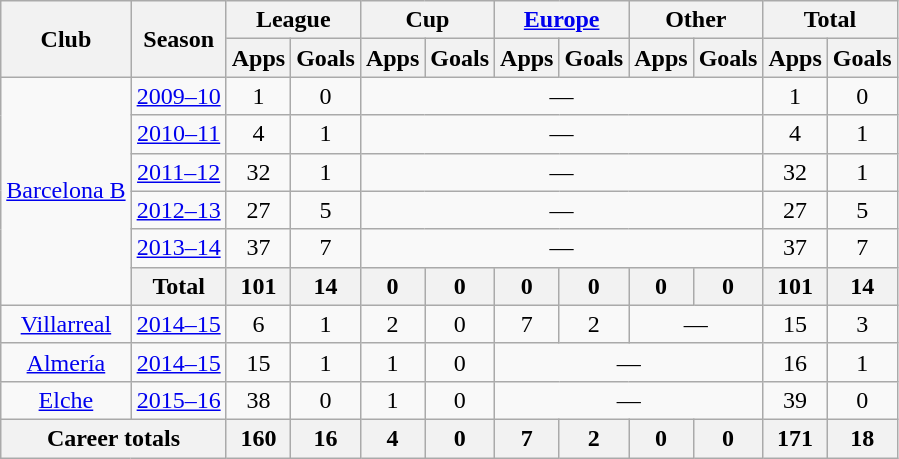<table class="wikitable" style="text-align: center;">
<tr>
<th rowspan="2">Club</th>
<th rowspan="2">Season</th>
<th colspan="2">League</th>
<th colspan="2">Cup</th>
<th colspan="2"><a href='#'>Europe</a></th>
<th colspan="2">Other </th>
<th colspan="2">Total</th>
</tr>
<tr>
<th>Apps</th>
<th>Goals</th>
<th>Apps</th>
<th>Goals</th>
<th>Apps</th>
<th>Goals</th>
<th>Apps</th>
<th>Goals</th>
<th>Apps</th>
<th>Goals</th>
</tr>
<tr>
<td rowspan="6"><a href='#'>Barcelona B</a></td>
<td><a href='#'>2009–10</a></td>
<td>1</td>
<td>0</td>
<td colspan=6>—</td>
<td>1</td>
<td>0</td>
</tr>
<tr>
<td><a href='#'>2010–11</a></td>
<td>4</td>
<td>1</td>
<td colspan=6>—</td>
<td>4</td>
<td>1</td>
</tr>
<tr>
<td><a href='#'>2011–12</a></td>
<td>32</td>
<td>1</td>
<td colspan=6>—</td>
<td>32</td>
<td>1</td>
</tr>
<tr>
<td><a href='#'>2012–13</a></td>
<td>27</td>
<td>5</td>
<td colspan=6>—</td>
<td>27</td>
<td>5</td>
</tr>
<tr>
<td><a href='#'>2013–14</a></td>
<td>37</td>
<td>7</td>
<td colspan=6>—</td>
<td>37</td>
<td>7</td>
</tr>
<tr>
<th><strong>Total</strong></th>
<th>101</th>
<th>14</th>
<th>0</th>
<th>0</th>
<th>0</th>
<th>0</th>
<th>0</th>
<th>0</th>
<th>101</th>
<th>14</th>
</tr>
<tr>
<td><a href='#'>Villarreal</a></td>
<td><a href='#'>2014–15</a></td>
<td>6</td>
<td>1</td>
<td>2</td>
<td>0</td>
<td>7</td>
<td>2</td>
<td colspan=2>—</td>
<td>15</td>
<td>3</td>
</tr>
<tr>
<td><a href='#'>Almería</a></td>
<td><a href='#'>2014–15</a></td>
<td>15</td>
<td>1</td>
<td>1</td>
<td>0</td>
<td colspan=4>—</td>
<td>16</td>
<td>1</td>
</tr>
<tr>
<td><a href='#'>Elche</a></td>
<td><a href='#'>2015–16</a></td>
<td>38</td>
<td>0</td>
<td>1</td>
<td>0</td>
<td colspan=4>—</td>
<td>39</td>
<td>0</td>
</tr>
<tr>
<th colspan="2">Career totals</th>
<th>160</th>
<th>16</th>
<th>4</th>
<th>0</th>
<th>7</th>
<th>2</th>
<th>0</th>
<th>0</th>
<th>171</th>
<th>18</th>
</tr>
</table>
